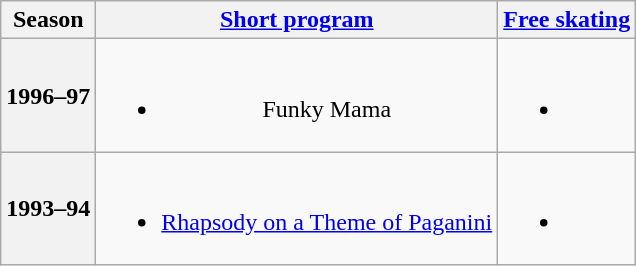<table class=wikitable style=text-align:center>
<tr>
<th>Season</th>
<th><a href='#'>Short program</a></th>
<th><a href='#'>Free skating</a></th>
</tr>
<tr>
<th>1996–97 <br> </th>
<td><br><ul><li>Funky Mama <br></li></ul></td>
<td><br><ul><li></li></ul></td>
</tr>
<tr>
<th>1993–94 <br> </th>
<td><br><ul><li><a href='#'>Rhapsody on a Theme of Paganini</a> <br></li></ul></td>
<td><br><ul><li></li></ul></td>
</tr>
</table>
